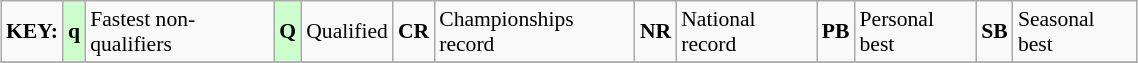<table class="wikitable" style="margin:0.5em auto; font-size:90%;position:relative;" width=60%>
<tr>
<td><strong>KEY:</strong></td>
<td bgcolor=ccffcc align=center><strong>q</strong></td>
<td>Fastest non-qualifiers</td>
<td bgcolor=ccffcc align=center><strong>Q</strong></td>
<td>Qualified</td>
<td align=center><strong>CR</strong></td>
<td>Championships record</td>
<td align=center><strong>NR</strong></td>
<td>National record</td>
<td align=center><strong>PB</strong></td>
<td>Personal best</td>
<td align=center><strong>SB</strong></td>
<td>Seasonal best</td>
</tr>
<tr>
</tr>
</table>
